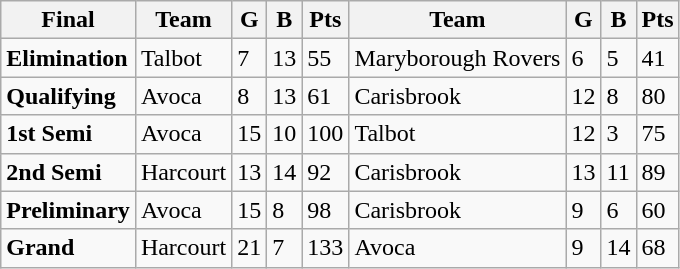<table class="wikitable">
<tr>
<th>Final</th>
<th>Team</th>
<th>G</th>
<th>B</th>
<th>Pts</th>
<th>Team</th>
<th>G</th>
<th>B</th>
<th>Pts</th>
</tr>
<tr>
<td><strong>Elimination</strong></td>
<td>Talbot</td>
<td>7</td>
<td>13</td>
<td>55</td>
<td>Maryborough Rovers</td>
<td>6</td>
<td>5</td>
<td>41</td>
</tr>
<tr>
<td><strong>Qualifying</strong></td>
<td>Avoca</td>
<td>8</td>
<td>13</td>
<td>61</td>
<td>Carisbrook</td>
<td>12</td>
<td>8</td>
<td>80</td>
</tr>
<tr>
<td><strong>1st Semi</strong></td>
<td>Avoca</td>
<td>15</td>
<td>10</td>
<td>100</td>
<td>Talbot</td>
<td>12</td>
<td>3</td>
<td>75</td>
</tr>
<tr>
<td><strong>2nd Semi</strong></td>
<td>Harcourt</td>
<td>13</td>
<td>14</td>
<td>92</td>
<td>Carisbrook</td>
<td>13</td>
<td>11</td>
<td>89</td>
</tr>
<tr>
<td><strong>Preliminary</strong></td>
<td>Avoca</td>
<td>15</td>
<td>8</td>
<td>98</td>
<td>Carisbrook</td>
<td>9</td>
<td>6</td>
<td>60</td>
</tr>
<tr>
<td><strong>Grand</strong></td>
<td>Harcourt</td>
<td>21</td>
<td>7</td>
<td>133</td>
<td>Avoca</td>
<td>9</td>
<td>14</td>
<td>68</td>
</tr>
</table>
